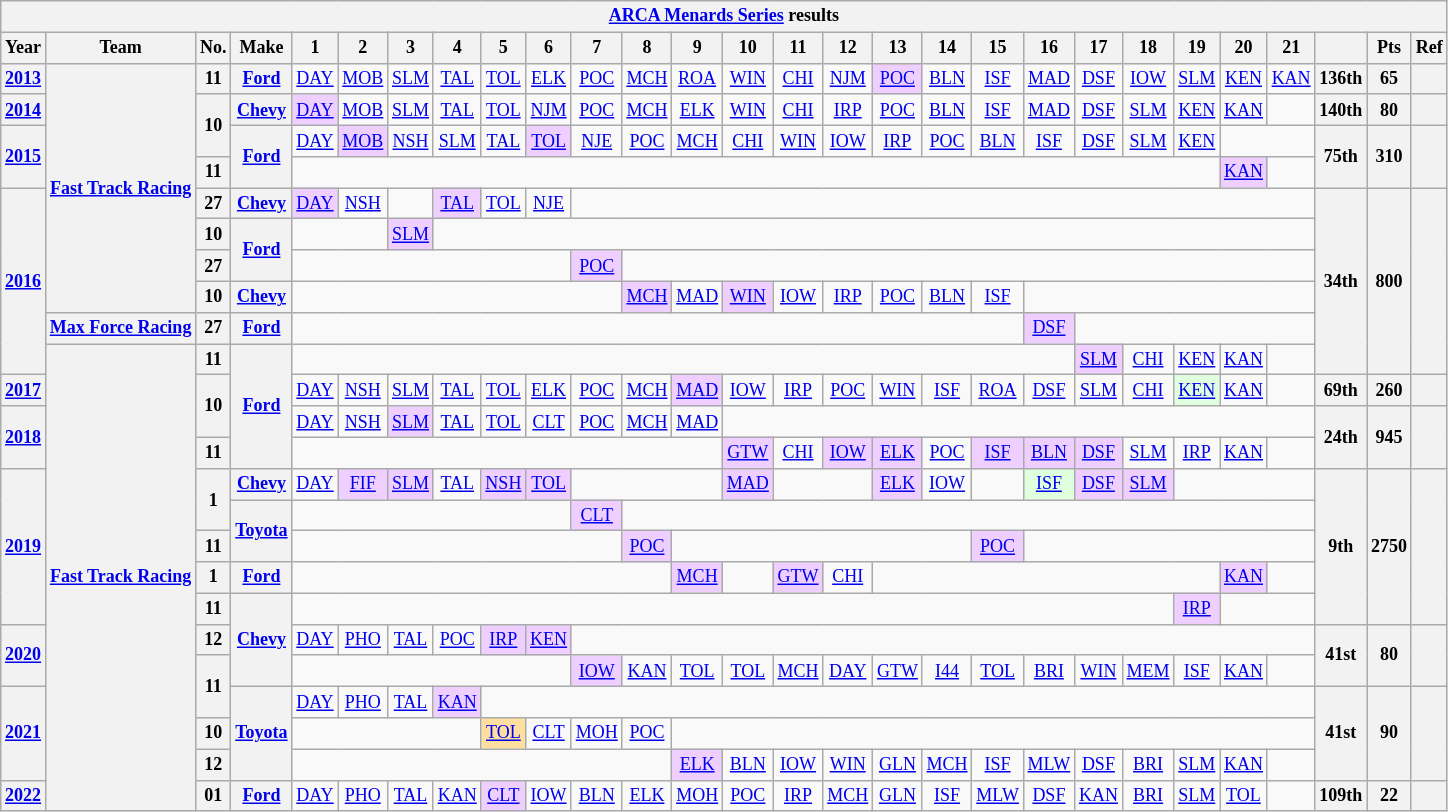<table class="wikitable" style="text-align:center; font-size:75%">
<tr>
<th colspan=28><a href='#'>ARCA Menards Series</a> results</th>
</tr>
<tr>
<th>Year</th>
<th>Team</th>
<th>No.</th>
<th>Make</th>
<th>1</th>
<th>2</th>
<th>3</th>
<th>4</th>
<th>5</th>
<th>6</th>
<th>7</th>
<th>8</th>
<th>9</th>
<th>10</th>
<th>11</th>
<th>12</th>
<th>13</th>
<th>14</th>
<th>15</th>
<th>16</th>
<th>17</th>
<th>18</th>
<th>19</th>
<th>20</th>
<th>21</th>
<th></th>
<th>Pts</th>
<th>Ref</th>
</tr>
<tr>
<th><a href='#'>2013</a></th>
<th rowspan=8><a href='#'>Fast Track Racing</a></th>
<th>11</th>
<th><a href='#'>Ford</a></th>
<td><a href='#'>DAY</a></td>
<td><a href='#'>MOB</a></td>
<td><a href='#'>SLM</a></td>
<td><a href='#'>TAL</a></td>
<td><a href='#'>TOL</a></td>
<td><a href='#'>ELK</a></td>
<td><a href='#'>POC</a></td>
<td><a href='#'>MCH</a></td>
<td><a href='#'>ROA</a></td>
<td><a href='#'>WIN</a></td>
<td><a href='#'>CHI</a></td>
<td><a href='#'>NJM</a></td>
<td style="background:#EFCFFF;"><a href='#'>POC</a><br></td>
<td><a href='#'>BLN</a></td>
<td><a href='#'>ISF</a></td>
<td><a href='#'>MAD</a></td>
<td><a href='#'>DSF</a></td>
<td><a href='#'>IOW</a></td>
<td><a href='#'>SLM</a></td>
<td><a href='#'>KEN</a></td>
<td><a href='#'>KAN</a></td>
<th>136th</th>
<th>65</th>
<th></th>
</tr>
<tr>
<th><a href='#'>2014</a></th>
<th rowspan=2>10</th>
<th><a href='#'>Chevy</a></th>
<td style="background:#EFCFFF;"><a href='#'>DAY</a><br></td>
<td><a href='#'>MOB</a></td>
<td><a href='#'>SLM</a></td>
<td><a href='#'>TAL</a></td>
<td><a href='#'>TOL</a></td>
<td><a href='#'>NJM</a></td>
<td><a href='#'>POC</a></td>
<td><a href='#'>MCH</a></td>
<td><a href='#'>ELK</a></td>
<td><a href='#'>WIN</a></td>
<td><a href='#'>CHI</a></td>
<td><a href='#'>IRP</a></td>
<td><a href='#'>POC</a></td>
<td><a href='#'>BLN</a></td>
<td><a href='#'>ISF</a></td>
<td><a href='#'>MAD</a></td>
<td><a href='#'>DSF</a></td>
<td><a href='#'>SLM</a></td>
<td><a href='#'>KEN</a></td>
<td><a href='#'>KAN</a></td>
<td></td>
<th>140th</th>
<th>80</th>
<th></th>
</tr>
<tr>
<th rowspan=2><a href='#'>2015</a></th>
<th rowspan=2><a href='#'>Ford</a></th>
<td><a href='#'>DAY</a></td>
<td style="background:#EFCFFF;"><a href='#'>MOB</a><br></td>
<td><a href='#'>NSH</a></td>
<td><a href='#'>SLM</a></td>
<td><a href='#'>TAL</a></td>
<td style="background:#EFCFFF;"><a href='#'>TOL</a><br></td>
<td><a href='#'>NJE</a></td>
<td><a href='#'>POC</a></td>
<td><a href='#'>MCH</a></td>
<td><a href='#'>CHI</a></td>
<td><a href='#'>WIN</a></td>
<td><a href='#'>IOW</a></td>
<td><a href='#'>IRP</a></td>
<td><a href='#'>POC</a></td>
<td><a href='#'>BLN</a></td>
<td><a href='#'>ISF</a></td>
<td><a href='#'>DSF</a></td>
<td><a href='#'>SLM</a></td>
<td><a href='#'>KEN</a></td>
<td colspan=2></td>
<th rowspan=2>75th</th>
<th rowspan=2>310</th>
<th rowspan=2></th>
</tr>
<tr>
<th>11</th>
<td colspan=19></td>
<td style="background:#EFCFFF;"><a href='#'>KAN</a><br></td>
<td></td>
</tr>
<tr>
<th rowspan=6><a href='#'>2016</a></th>
<th>27</th>
<th><a href='#'>Chevy</a></th>
<td style="background:#EFCFFF;"><a href='#'>DAY</a><br></td>
<td><a href='#'>NSH</a></td>
<td></td>
<td style="background:#EFCFFF;"><a href='#'>TAL</a><br></td>
<td><a href='#'>TOL</a></td>
<td><a href='#'>NJE</a></td>
<td colspan=15></td>
<th rowspan=6>34th</th>
<th rowspan=6>800</th>
<th rowspan=6></th>
</tr>
<tr>
<th>10</th>
<th rowspan=2><a href='#'>Ford</a></th>
<td colspan=2></td>
<td style="background:#EFCFFF;"><a href='#'>SLM</a><br></td>
<td colspan=18></td>
</tr>
<tr>
<th>27</th>
<td colspan=6></td>
<td style="background:#EFCFFF;"><a href='#'>POC</a><br></td>
<td colspan=14></td>
</tr>
<tr>
<th>10</th>
<th><a href='#'>Chevy</a></th>
<td colspan=7></td>
<td style="background:#EFCFFF;"><a href='#'>MCH</a><br></td>
<td><a href='#'>MAD</a></td>
<td style="background:#EFCFFF;"><a href='#'>WIN</a><br></td>
<td><a href='#'>IOW</a></td>
<td><a href='#'>IRP</a></td>
<td><a href='#'>POC</a></td>
<td><a href='#'>BLN</a></td>
<td><a href='#'>ISF</a></td>
<td colspan=11></td>
</tr>
<tr>
<th><a href='#'>Max Force Racing</a></th>
<th>27</th>
<th><a href='#'>Ford</a></th>
<td colspan=15></td>
<td style="background:#EFCFFF;"><a href='#'>DSF</a><br></td>
<td colspan=5></td>
</tr>
<tr>
<th rowspan=15><a href='#'>Fast Track Racing</a></th>
<th>11</th>
<th rowspan=4><a href='#'>Ford</a></th>
<td colspan=16></td>
<td style="background:#EFCFFF;"><a href='#'>SLM</a><br></td>
<td><a href='#'>CHI</a></td>
<td><a href='#'>KEN</a></td>
<td><a href='#'>KAN</a></td>
<td></td>
</tr>
<tr>
<th><a href='#'>2017</a></th>
<th rowspan=2>10</th>
<td><a href='#'>DAY</a></td>
<td><a href='#'>NSH</a></td>
<td><a href='#'>SLM</a></td>
<td><a href='#'>TAL</a></td>
<td><a href='#'>TOL</a></td>
<td><a href='#'>ELK</a></td>
<td><a href='#'>POC</a></td>
<td><a href='#'>MCH</a></td>
<td style="background:#EFCFFF;"><a href='#'>MAD</a><br></td>
<td><a href='#'>IOW</a></td>
<td><a href='#'>IRP</a></td>
<td><a href='#'>POC</a></td>
<td><a href='#'>WIN</a></td>
<td><a href='#'>ISF</a></td>
<td><a href='#'>ROA</a></td>
<td><a href='#'>DSF</a></td>
<td><a href='#'>SLM</a></td>
<td><a href='#'>CHI</a></td>
<td style="background:#DFFFDF;"><a href='#'>KEN</a><br></td>
<td><a href='#'>KAN</a></td>
<td></td>
<th>69th</th>
<th>260</th>
<th></th>
</tr>
<tr>
<th rowspan=2><a href='#'>2018</a></th>
<td><a href='#'>DAY</a></td>
<td><a href='#'>NSH</a></td>
<td style="background:#EFCFFF;"><a href='#'>SLM</a><br></td>
<td><a href='#'>TAL</a></td>
<td><a href='#'>TOL</a></td>
<td><a href='#'>CLT</a></td>
<td><a href='#'>POC</a></td>
<td><a href='#'>MCH</a></td>
<td><a href='#'>MAD</a></td>
<td colspan=12></td>
<th rowspan=2>24th</th>
<th rowspan=2>945</th>
<th rowspan=2></th>
</tr>
<tr>
<th>11</th>
<td colspan=9></td>
<td style="background:#EFCFFF;"><a href='#'>GTW</a><br></td>
<td><a href='#'>CHI</a></td>
<td style="background:#EFCFFF;"><a href='#'>IOW</a><br></td>
<td style="background:#EFCFFF;"><a href='#'>ELK</a><br></td>
<td><a href='#'>POC</a></td>
<td style="background:#EFCFFF;"><a href='#'>ISF</a><br></td>
<td style="background:#EFCFFF;"><a href='#'>BLN</a><br></td>
<td style="background:#EFCFFF;"><a href='#'>DSF</a><br></td>
<td><a href='#'>SLM</a></td>
<td><a href='#'>IRP</a></td>
<td><a href='#'>KAN</a></td>
</tr>
<tr>
<th rowspan=5><a href='#'>2019</a></th>
<th rowspan=2>1</th>
<th><a href='#'>Chevy</a></th>
<td><a href='#'>DAY</a></td>
<td style="background:#EFCFFF;"><a href='#'>FIF</a><br></td>
<td style="background:#EFCFFF;"><a href='#'>SLM</a><br></td>
<td><a href='#'>TAL</a></td>
<td style="background:#EFCFFF;"><a href='#'>NSH</a><br></td>
<td style="background:#EFCFFF;"><a href='#'>TOL</a><br></td>
<td colspan=3></td>
<td style="background:#EFCFFF;"><a href='#'>MAD</a><br></td>
<td colspan=2></td>
<td style="background:#EFCFFF;"><a href='#'>ELK</a><br></td>
<td><a href='#'>IOW</a></td>
<td></td>
<td style="background:#DFFFDF;"><a href='#'>ISF</a><br></td>
<td style="background:#EFCFFF;"><a href='#'>DSF</a><br></td>
<td style="background:#EFCFFF;"><a href='#'>SLM</a><br></td>
<td colspan=3></td>
<th rowspan=5>9th</th>
<th rowspan=5>2750</th>
<th rowspan=5></th>
</tr>
<tr>
<th rowspan=2><a href='#'>Toyota</a></th>
<td colspan=6></td>
<td style="background:#EFCFFF;"><a href='#'>CLT</a><br></td>
<td colspan=14></td>
</tr>
<tr>
<th>11</th>
<td colspan=7></td>
<td style="background:#EFCFFF;"><a href='#'>POC</a><br></td>
<td colspan=6></td>
<td style="background:#EFCFFF;"><a href='#'>POC</a><br></td>
<td colspan=6></td>
</tr>
<tr>
<th>1</th>
<th><a href='#'>Ford</a></th>
<td colspan=8></td>
<td style="background:#EFCFFF;"><a href='#'>MCH</a><br></td>
<td></td>
<td style="background:#EFCFFF;"><a href='#'>GTW</a><br></td>
<td><a href='#'>CHI</a></td>
<td colspan=7></td>
<td style="background:#EFCFFF;"><a href='#'>KAN</a><br></td>
<td></td>
</tr>
<tr>
<th>11</th>
<th rowspan=3><a href='#'>Chevy</a></th>
<td colspan=18></td>
<td style="background:#EFCFFF;"><a href='#'>IRP</a><br></td>
<td colspan=2></td>
</tr>
<tr>
<th rowspan=2><a href='#'>2020</a></th>
<th>12</th>
<td><a href='#'>DAY</a></td>
<td><a href='#'>PHO</a></td>
<td><a href='#'>TAL</a></td>
<td><a href='#'>POC</a></td>
<td style="background:#EFCFFF;"><a href='#'>IRP</a><br></td>
<td style="background:#EFCFFF;"><a href='#'>KEN</a><br></td>
<td colspan=15></td>
<th rowspan=2>41st</th>
<th rowspan=2>80</th>
<th rowspan=2></th>
</tr>
<tr>
<th rowspan=2>11</th>
<td colspan=6></td>
<td style="background:#EFCFFF;"><a href='#'>IOW</a><br></td>
<td><a href='#'>KAN</a></td>
<td><a href='#'>TOL</a></td>
<td><a href='#'>TOL</a></td>
<td><a href='#'>MCH</a></td>
<td><a href='#'>DAY</a></td>
<td><a href='#'>GTW</a></td>
<td><a href='#'>I44</a></td>
<td><a href='#'>TOL</a></td>
<td><a href='#'>BRI</a></td>
<td><a href='#'>WIN</a></td>
<td><a href='#'>MEM</a></td>
<td><a href='#'>ISF</a></td>
<td><a href='#'>KAN</a></td>
<td></td>
</tr>
<tr>
<th rowspan=3><a href='#'>2021</a></th>
<th rowspan=3><a href='#'>Toyota</a></th>
<td><a href='#'>DAY</a></td>
<td><a href='#'>PHO</a></td>
<td><a href='#'>TAL</a></td>
<td style="background:#EFCFFF;"><a href='#'>KAN</a><br></td>
<td colspan=17></td>
<th rowspan=3>41st</th>
<th rowspan=3>90</th>
<th rowspan=3></th>
</tr>
<tr>
<th>10</th>
<td colspan=4></td>
<td style="background:#FFDF9F;"><a href='#'>TOL</a><br></td>
<td><a href='#'>CLT</a></td>
<td><a href='#'>MOH</a></td>
<td><a href='#'>POC</a></td>
<td colspan=13></td>
</tr>
<tr>
<th>12</th>
<td colspan=8></td>
<td style="background:#EFCFFF;"><a href='#'>ELK</a><br></td>
<td><a href='#'>BLN</a></td>
<td><a href='#'>IOW</a></td>
<td><a href='#'>WIN</a></td>
<td><a href='#'>GLN</a></td>
<td><a href='#'>MCH</a></td>
<td><a href='#'>ISF</a></td>
<td><a href='#'>MLW</a></td>
<td><a href='#'>DSF</a></td>
<td><a href='#'>BRI</a></td>
<td><a href='#'>SLM</a></td>
<td><a href='#'>KAN</a></td>
</tr>
<tr>
<th><a href='#'>2022</a></th>
<th>01</th>
<th><a href='#'>Ford</a></th>
<td><a href='#'>DAY</a></td>
<td><a href='#'>PHO</a></td>
<td><a href='#'>TAL</a></td>
<td><a href='#'>KAN</a></td>
<td style="background:#EFCFFF;"><a href='#'>CLT</a><br></td>
<td><a href='#'>IOW</a></td>
<td><a href='#'>BLN</a></td>
<td><a href='#'>ELK</a></td>
<td><a href='#'>MOH</a></td>
<td><a href='#'>POC</a></td>
<td><a href='#'>IRP</a></td>
<td><a href='#'>MCH</a></td>
<td><a href='#'>GLN</a></td>
<td><a href='#'>ISF</a></td>
<td><a href='#'>MLW</a></td>
<td><a href='#'>DSF</a></td>
<td><a href='#'>KAN</a></td>
<td><a href='#'>BRI</a></td>
<td><a href='#'>SLM</a></td>
<td><a href='#'>TOL</a></td>
<td></td>
<th>109th</th>
<th>22</th>
<th></th>
</tr>
</table>
